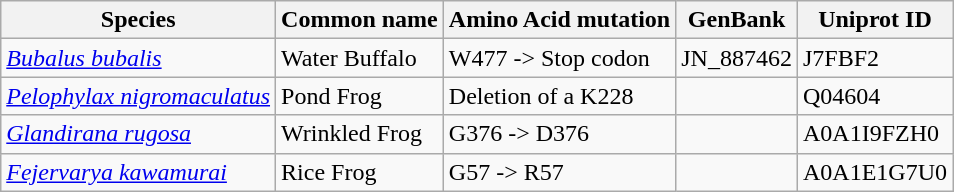<table class="wikitable">
<tr>
<th>Species</th>
<th>Common name</th>
<th>Amino Acid mutation</th>
<th>GenBank</th>
<th>Uniprot ID</th>
</tr>
<tr>
<td><a href='#'><em>Bubalus bubalis</em></a></td>
<td>Water Buffalo</td>
<td>W477 -> Stop codon</td>
<td>JN_887462</td>
<td>J7FBF2</td>
</tr>
<tr>
<td><em><a href='#'>Pelophylax nigromaculatus</a></em></td>
<td>Pond Frog</td>
<td>Deletion of a K228</td>
<td></td>
<td>Q04604</td>
</tr>
<tr>
<td><a href='#'><em>Glandirana rugosa</em></a></td>
<td>Wrinkled Frog</td>
<td>G376 -> D376</td>
<td></td>
<td>A0A1I9FZH0</td>
</tr>
<tr>
<td><em><a href='#'>Fejervarya kawamurai</a></em></td>
<td>Rice Frog</td>
<td>G57 -> R57</td>
<td></td>
<td>A0A1E1G7U0</td>
</tr>
</table>
